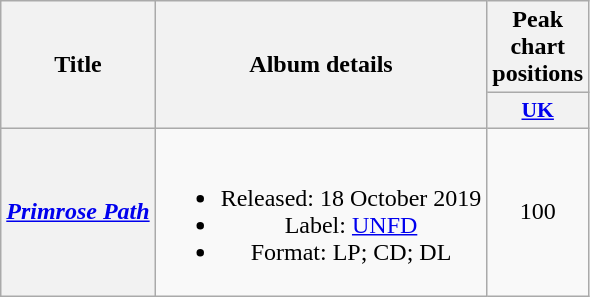<table class="wikitable plainrowheaders" style="text-align:center">
<tr>
<th scope="col" rowspan="2">Title</th>
<th scope="col" rowspan="2">Album details</th>
<th scope="col" colspan="1">Peak chart positions</th>
</tr>
<tr>
<th scope="col" style="width:2.5em;font-size:90%;"><a href='#'>UK</a><br></th>
</tr>
<tr>
<th scope="row"><em><a href='#'>Primrose Path</a></em></th>
<td><br><ul><li>Released: 18 October 2019</li><li>Label: <a href='#'>UNFD</a></li><li>Format: LP; CD; DL</li></ul></td>
<td>100</td>
</tr>
</table>
